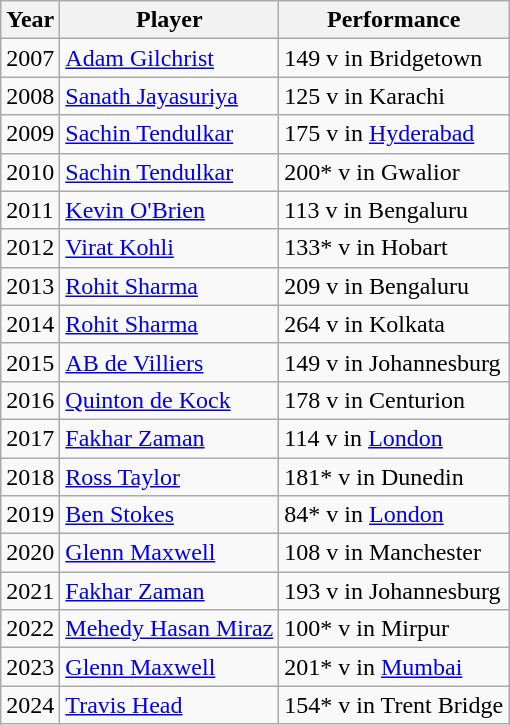<table class="wikitable">
<tr>
<th>Year</th>
<th>Player</th>
<th>Performance</th>
</tr>
<tr>
<td>2007</td>
<td> <a href='#'>Adam Gilchrist</a></td>
<td>149 v  in Bridgetown</td>
</tr>
<tr>
<td>2008</td>
<td> <a href='#'>Sanath Jayasuriya</a></td>
<td>125 v  in Karachi</td>
</tr>
<tr>
<td>2009</td>
<td> <a href='#'>Sachin Tendulkar</a></td>
<td>175 v  in <a href='#'>Hyderabad</a></td>
</tr>
<tr>
<td>2010</td>
<td> <a href='#'>Sachin Tendulkar</a></td>
<td>200* v  in Gwalior</td>
</tr>
<tr>
<td>2011</td>
<td> <a href='#'>Kevin O'Brien</a></td>
<td>113 v  in Bengaluru</td>
</tr>
<tr>
<td>2012</td>
<td> <a href='#'>Virat Kohli</a></td>
<td>133* v  in Hobart</td>
</tr>
<tr>
<td>2013</td>
<td> <a href='#'>Rohit Sharma</a></td>
<td>209 v  in Bengaluru</td>
</tr>
<tr>
<td>2014</td>
<td> <a href='#'>Rohit Sharma</a></td>
<td>264 v  in Kolkata</td>
</tr>
<tr>
<td>2015</td>
<td> <a href='#'>AB de Villiers</a></td>
<td>149 v  in Johannesburg</td>
</tr>
<tr>
<td>2016</td>
<td> <a href='#'>Quinton de Kock</a></td>
<td>178 v  in Centurion</td>
</tr>
<tr>
<td>2017</td>
<td> <a href='#'>Fakhar Zaman</a></td>
<td>114 v  in <a href='#'>London</a></td>
</tr>
<tr>
<td>2018</td>
<td> <a href='#'>Ross Taylor</a></td>
<td>181* v  in Dunedin</td>
</tr>
<tr>
<td>2019</td>
<td> <a href='#'>Ben Stokes</a></td>
<td>84* v  in <a href='#'>London</a></td>
</tr>
<tr>
<td>2020</td>
<td> <a href='#'>Glenn Maxwell</a></td>
<td>108 v  in Manchester</td>
</tr>
<tr>
<td>2021</td>
<td> <a href='#'>Fakhar Zaman</a></td>
<td>193 v  in Johannesburg</td>
</tr>
<tr>
<td>2022</td>
<td> <a href='#'>Mehedy Hasan Miraz</a></td>
<td>100* v  in Mirpur</td>
</tr>
<tr>
<td>2023</td>
<td> <a href='#'>Glenn Maxwell</a></td>
<td>201* v  in <a href='#'>Mumbai</a></td>
</tr>
<tr>
<td>2024</td>
<td> <a href='#'>Travis Head</a></td>
<td>154* v  in Trent Bridge</td>
</tr>
</table>
